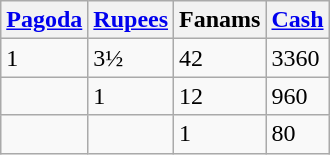<table class="wikitable">
<tr>
<th><a href='#'>Pagoda</a></th>
<th><a href='#'>Rupees</a></th>
<th>Fanams</th>
<th><a href='#'>Cash</a></th>
</tr>
<tr>
<td>1</td>
<td>3½</td>
<td>42</td>
<td>3360</td>
</tr>
<tr>
<td></td>
<td>1</td>
<td>12</td>
<td>960</td>
</tr>
<tr>
<td></td>
<td></td>
<td>1</td>
<td>80</td>
</tr>
</table>
